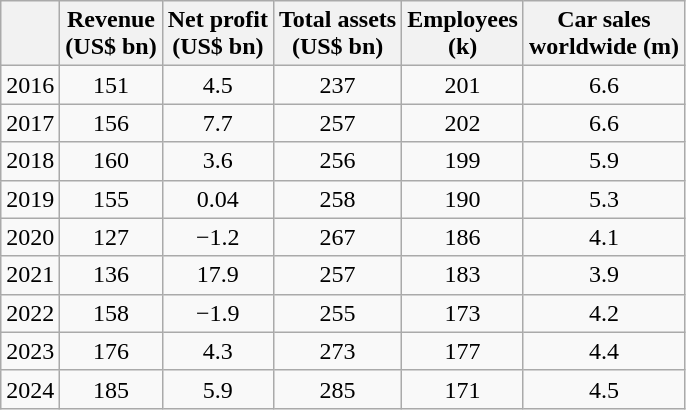<table class="wikitable" style="text-align:center">
<tr>
<th></th>
<th>Revenue<br>(US$ bn)</th>
<th>Net profit<br>(US$ bn)</th>
<th>Total assets<br>(US$ bn)</th>
<th>Employees<br>(k)</th>
<th>Car sales<br>worldwide (m)</th>
</tr>
<tr>
<td>2016</td>
<td>151</td>
<td>4.5</td>
<td>237</td>
<td>201</td>
<td>6.6</td>
</tr>
<tr>
<td>2017</td>
<td>156</td>
<td>7.7</td>
<td>257</td>
<td>202</td>
<td>6.6</td>
</tr>
<tr>
<td>2018</td>
<td>160</td>
<td>3.6</td>
<td>256</td>
<td>199</td>
<td>5.9</td>
</tr>
<tr>
<td>2019</td>
<td>155</td>
<td>0.04</td>
<td>258</td>
<td>190</td>
<td>5.3</td>
</tr>
<tr>
<td>2020</td>
<td>127</td>
<td><span>−1.2</span></td>
<td>267</td>
<td>186</td>
<td>4.1</td>
</tr>
<tr>
<td>2021</td>
<td>136</td>
<td>17.9</td>
<td>257</td>
<td>183</td>
<td>3.9</td>
</tr>
<tr>
<td>2022</td>
<td>158</td>
<td><span>−1.9</span></td>
<td>255</td>
<td>173</td>
<td>4.2</td>
</tr>
<tr>
<td>2023</td>
<td>176</td>
<td>4.3</td>
<td>273</td>
<td>177</td>
<td>4.4</td>
</tr>
<tr>
<td>2024</td>
<td>185</td>
<td>5.9</td>
<td>285</td>
<td>171</td>
<td>4.5</td>
</tr>
</table>
